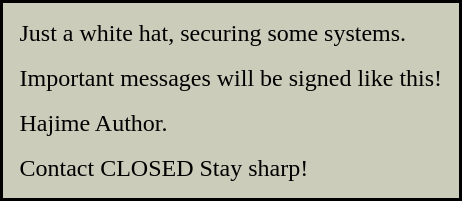<table cellpadding="1" cellspacing="10" style="text-align:left; margin:10px; border:2px solid; background:#CCCCBB;">
<tr>
<td>Just a white hat, securing some systems.</td>
</tr>
<tr>
<td>Important messages will be signed like this!</td>
</tr>
<tr>
<td>Hajime Author.</td>
</tr>
<tr>
<td>Contact CLOSED Stay sharp!</td>
</tr>
</table>
